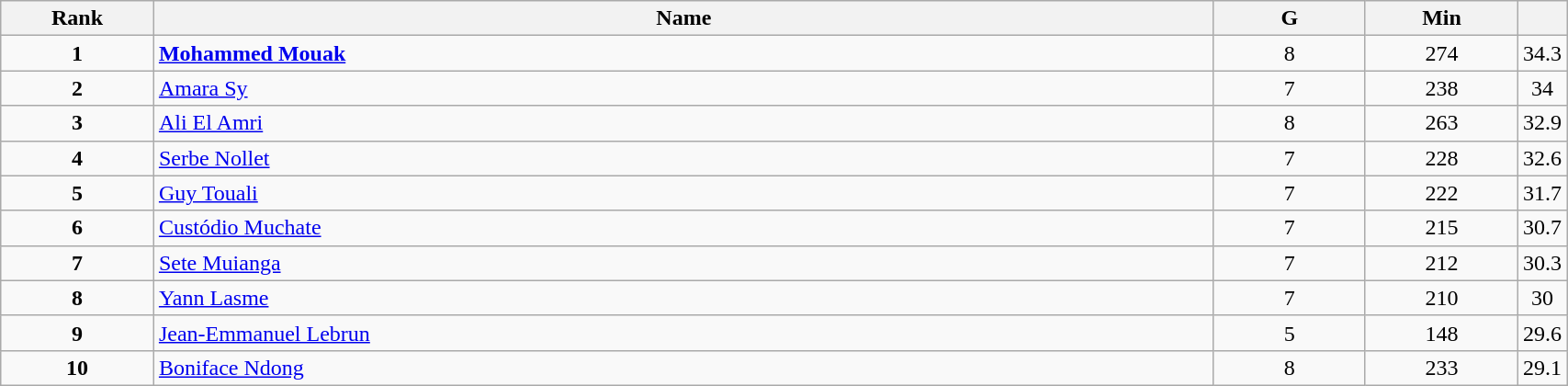<table class="wikitable" style="width:90%;">
<tr>
<th style="width:10%;">Rank</th>
<th style="width:70%;">Name</th>
<th style="width:10%;">G</th>
<th style="width:10%;">Min</th>
<th style="width:10%;"></th>
</tr>
<tr align=center>
<td><strong>1</strong></td>
<td align=left> <strong><a href='#'>Mohammed Mouak</a></strong></td>
<td>8</td>
<td>274</td>
<td>34.3</td>
</tr>
<tr align=center>
<td><strong>2</strong></td>
<td align=left> <a href='#'>Amara Sy</a></td>
<td>7</td>
<td>238</td>
<td>34</td>
</tr>
<tr align=center>
<td><strong>3</strong></td>
<td align=left> <a href='#'>Ali El Amri</a></td>
<td>8</td>
<td>263</td>
<td>32.9</td>
</tr>
<tr align=center>
<td><strong>4</strong></td>
<td align=left> <a href='#'>Serbe Nollet</a></td>
<td>7</td>
<td>228</td>
<td>32.6</td>
</tr>
<tr align=center>
<td><strong>5</strong></td>
<td align=left> <a href='#'>Guy Touali</a></td>
<td>7</td>
<td>222</td>
<td>31.7</td>
</tr>
<tr align=center>
<td><strong>6</strong></td>
<td align=left> <a href='#'>Custódio Muchate</a></td>
<td>7</td>
<td>215</td>
<td>30.7</td>
</tr>
<tr align=center>
<td><strong>7</strong></td>
<td align=left> <a href='#'>Sete Muianga</a></td>
<td>7</td>
<td>212</td>
<td>30.3</td>
</tr>
<tr align=center>
<td><strong>8</strong></td>
<td align=left> <a href='#'>Yann Lasme</a></td>
<td>7</td>
<td>210</td>
<td>30</td>
</tr>
<tr align=center>
<td><strong>9</strong></td>
<td align=left> <a href='#'>Jean-Emmanuel Lebrun</a></td>
<td>5</td>
<td>148</td>
<td>29.6</td>
</tr>
<tr align=center>
<td><strong>10</strong></td>
<td align=left> <a href='#'>Boniface Ndong</a></td>
<td>8</td>
<td>233</td>
<td>29.1</td>
</tr>
</table>
